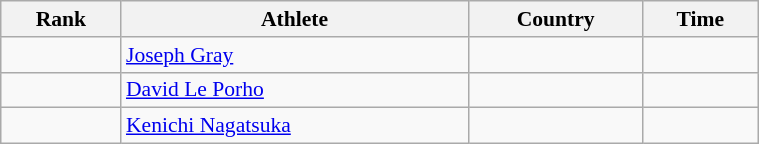<table class="wikitable" width=40% style="font-size:90%; text-align:center;">
<tr>
<th>Rank</th>
<th>Athlete</th>
<th>Country</th>
<th>Time</th>
</tr>
<tr>
<td></td>
<td align=left><a href='#'>Joseph Gray</a></td>
<td align=left></td>
<td></td>
</tr>
<tr>
<td></td>
<td align=left><a href='#'>David Le Porho</a></td>
<td align=left></td>
<td></td>
</tr>
<tr>
<td></td>
<td align=left><a href='#'>Kenichi Nagatsuka</a></td>
<td align=left></td>
<td></td>
</tr>
</table>
